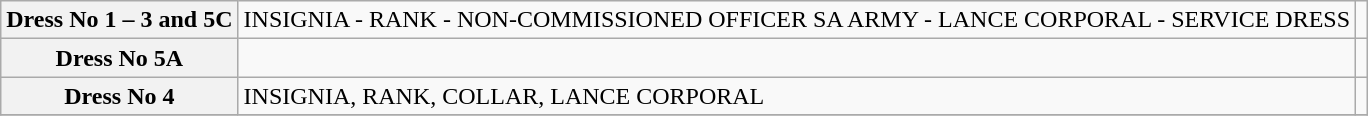<table class=wikitable style="text-align: left;">
<tr>
<th>Dress No 1 – 3 and 5C</th>
<td>INSIGNIA - RANK - NON-COMMISSIONED OFFICER SA ARMY - LANCE CORPORAL - SERVICE DRESS</td>
<td></td>
</tr>
<tr>
<th>Dress No 5A</th>
<td></td>
<td></td>
</tr>
<tr>
<th>Dress No 4</th>
<td>INSIGNIA, RANK, COLLAR, LANCE CORPORAL</td>
<td></td>
</tr>
<tr>
</tr>
</table>
